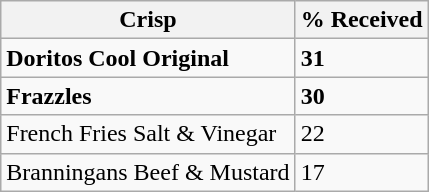<table class="wikitable">
<tr>
<th>Crisp</th>
<th>% Received</th>
</tr>
<tr>
<td><strong>Doritos Cool Original</strong></td>
<td><strong>31</strong></td>
</tr>
<tr>
<td><strong>Frazzles</strong></td>
<td><strong>30</strong></td>
</tr>
<tr>
<td>French Fries Salt & Vinegar</td>
<td>22</td>
</tr>
<tr>
<td>Branningans Beef & Mustard</td>
<td>17</td>
</tr>
</table>
